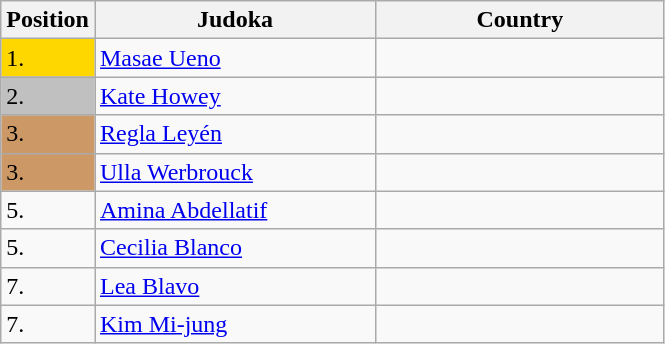<table class=wikitable>
<tr>
<th width=10>Position</th>
<th width=180>Judoka</th>
<th width=185>Country</th>
</tr>
<tr>
<td bgcolor=gold>1.</td>
<td><a href='#'>Masae Ueno</a></td>
<td></td>
</tr>
<tr>
<td bgcolor=silver>2.</td>
<td><a href='#'>Kate Howey</a></td>
<td></td>
</tr>
<tr>
<td bgcolor=CC9966>3.</td>
<td><a href='#'>Regla Leyén</a></td>
<td></td>
</tr>
<tr>
<td bgcolor=CC9966>3.</td>
<td><a href='#'>Ulla Werbrouck</a></td>
<td></td>
</tr>
<tr>
<td>5.</td>
<td><a href='#'>Amina Abdellatif</a></td>
<td></td>
</tr>
<tr>
<td>5.</td>
<td><a href='#'>Cecilia Blanco</a></td>
<td></td>
</tr>
<tr>
<td>7.</td>
<td><a href='#'>Lea Blavo</a></td>
<td></td>
</tr>
<tr>
<td>7.</td>
<td><a href='#'>Kim Mi-jung</a></td>
<td></td>
</tr>
</table>
